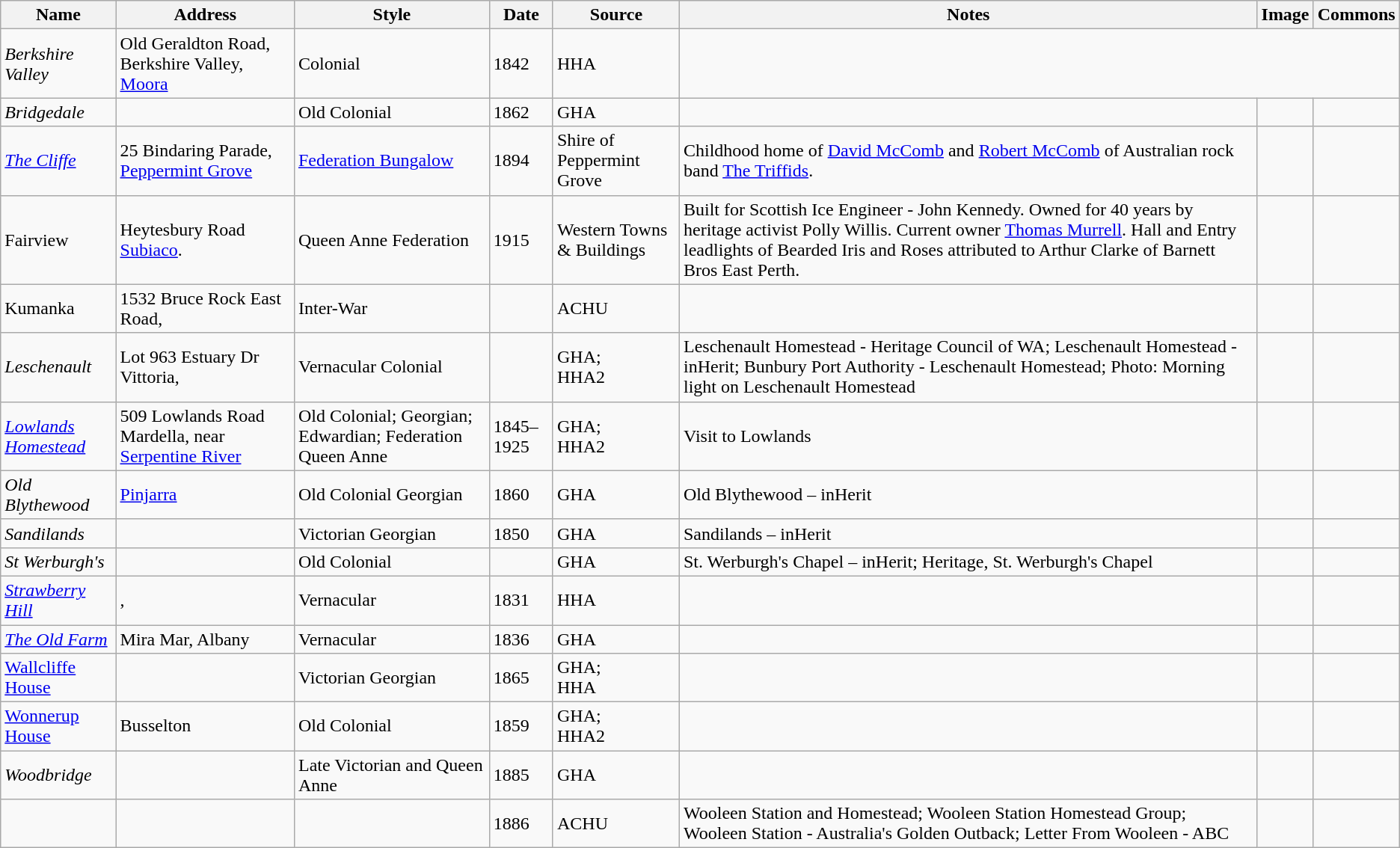<table class="wikitable sortable">
<tr>
<th>Name</th>
<th>Address</th>
<th>Style</th>
<th>Date</th>
<th>Source</th>
<th>Notes</th>
<th>Image</th>
<th>Commons</th>
</tr>
<tr>
<td><em>Berkshire Valley</em></td>
<td>Old Geraldton Road, Berkshire Valley, <a href='#'>Moora</a></td>
<td>Colonial</td>
<td>1842</td>
<td>HHA </td>
</tr>
<tr>
<td><em>Bridgedale</em></td>
<td></td>
<td>Old Colonial</td>
<td>1862</td>
<td>GHA</td>
<td></td>
<td></td>
<td></td>
</tr>
<tr>
<td><em><a href='#'>The Cliffe</a></em></td>
<td>25 Bindaring Parade, <a href='#'>Peppermint Grove</a></td>
<td><a href='#'>Federation Bungalow</a></td>
<td>1894</td>
<td>Shire of Peppermint Grove</td>
<td>Childhood home of <a href='#'>David McComb</a> and <a href='#'>Robert McComb</a> of Australian rock band <a href='#'>The Triffids</a>.</td>
<td></td>
</tr>
<tr>
<td>Fairview</td>
<td>Heytesbury Road <a href='#'>Subiaco</a>.</td>
<td>Queen Anne Federation</td>
<td>1915</td>
<td>Western Towns & Buildings </td>
<td>Built for Scottish Ice Engineer - John Kennedy. Owned for 40 years by heritage activist Polly Willis. Current owner <a href='#'>Thomas Murrell</a>. Hall and Entry leadlights of Bearded Iris and Roses attributed to Arthur Clarke of Barnett Bros East Perth.</td>
<td></td>
<td></td>
</tr>
<tr>
<td>Kumanka</td>
<td>1532 Bruce Rock East Road, </td>
<td>Inter-War</td>
<td></td>
<td>ACHU</td>
<td></td>
<td></td>
<td></td>
</tr>
<tr>
<td><em>Leschenault</em></td>
<td>Lot 963 Estuary Dr Vittoria, </td>
<td>Vernacular Colonial</td>
<td></td>
<td>GHA;<br>HHA2</td>
<td>Leschenault Homestead - Heritage Council of WA; Leschenault Homestead - inHerit; Bunbury Port Authority - Leschenault Homestead; Photo: Morning light on Leschenault Homestead</td>
<td></td>
</tr>
<tr>
<td><em><a href='#'>Lowlands Homestead</a></em></td>
<td>509 Lowlands Road Mardella, near <a href='#'>Serpentine River</a></td>
<td>Old Colonial; Georgian; Edwardian; Federation Queen Anne</td>
<td>1845–1925</td>
<td>GHA;<br> HHA2</td>
<td> Visit to Lowlands</td>
<td></td>
<td></td>
</tr>
<tr>
<td><em>Old Blythewood</em></td>
<td><a href='#'>Pinjarra</a></td>
<td>Old Colonial Georgian</td>
<td>1860</td>
<td>GHA</td>
<td> Old Blythewood – inHerit</td>
<td></td>
<td></td>
</tr>
<tr>
<td><em>Sandilands</em></td>
<td></td>
<td>Victorian Georgian</td>
<td>1850</td>
<td>GHA</td>
<td>Sandilands – inHerit</td>
<td></td>
<td></td>
</tr>
<tr>
<td><em>St Werburgh's</em></td>
<td></td>
<td>Old Colonial</td>
<td></td>
<td>GHA</td>
<td>St. Werburgh's Chapel – inHerit; Heritage, St. Werburgh's Chapel</td>
<td></td>
<td></td>
</tr>
<tr>
<td><em><a href='#'>Strawberry Hill</a></em></td>
<td>, </td>
<td>Vernacular</td>
<td>1831</td>
<td>HHA</td>
<td></td>
<td></td>
<td></td>
</tr>
<tr>
<td><em><a href='#'>The Old Farm</a></em></td>
<td>Mira Mar, Albany</td>
<td>Vernacular</td>
<td>1836</td>
<td>GHA</td>
<td></td>
<td></td>
<td></td>
</tr>
<tr>
<td><a href='#'>Wallcliffe House</a></td>
<td></td>
<td>Victorian Georgian</td>
<td>1865</td>
<td>GHA;<br>HHA</td>
<td></td>
<td></td>
<td></td>
</tr>
<tr>
<td><a href='#'>Wonnerup House</a></td>
<td>Busselton</td>
<td>Old Colonial</td>
<td>1859</td>
<td>GHA;<br>HHA2</td>
<td></td>
<td></td>
<td></td>
</tr>
<tr>
<td><em>Woodbridge</em></td>
<td></td>
<td>Late Victorian and Queen Anne</td>
<td>1885</td>
<td>GHA</td>
<td></td>
<td></td>
<td></td>
</tr>
<tr>
<td></td>
<td></td>
<td></td>
<td>1886</td>
<td>ACHU</td>
<td>Wooleen Station and Homestead; Wooleen Station Homestead Group; Wooleen Station - Australia's Golden Outback; Letter From Wooleen - ABC</td>
<td></td>
<td></td>
</tr>
</table>
